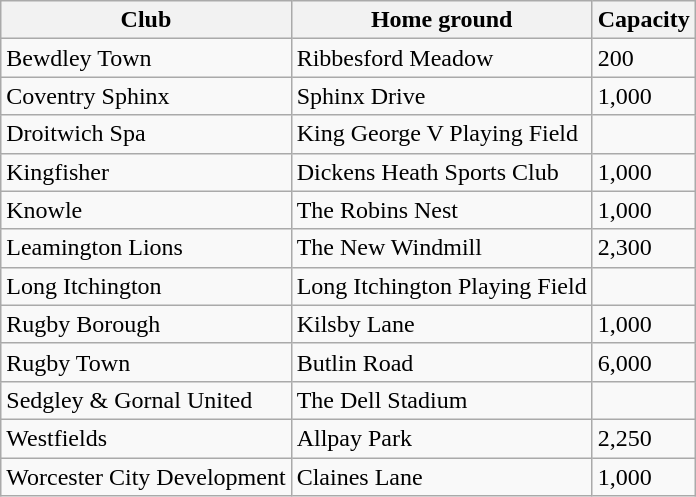<table class="wikitable" border="1">
<tr>
<th>Club</th>
<th>Home ground</th>
<th>Capacity</th>
</tr>
<tr>
<td>Bewdley Town</td>
<td>Ribbesford Meadow</td>
<td>200</td>
</tr>
<tr>
<td>Coventry Sphinx</td>
<td>Sphinx Drive</td>
<td>1,000</td>
</tr>
<tr>
<td>Droitwich Spa</td>
<td>King George V Playing Field</td>
<td></td>
</tr>
<tr>
<td>Kingfisher</td>
<td>Dickens Heath Sports Club</td>
<td>1,000</td>
</tr>
<tr>
<td>Knowle</td>
<td>The Robins Nest</td>
<td>1,000</td>
</tr>
<tr>
<td>Leamington Lions</td>
<td>The New Windmill</td>
<td>2,300</td>
</tr>
<tr>
<td>Long Itchington</td>
<td>Long Itchington Playing Field</td>
<td></td>
</tr>
<tr>
<td>Rugby Borough</td>
<td>Kilsby Lane</td>
<td>1,000</td>
</tr>
<tr>
<td>Rugby Town</td>
<td>Butlin Road</td>
<td>6,000</td>
</tr>
<tr>
<td>Sedgley & Gornal United</td>
<td>The Dell Stadium</td>
<td></td>
</tr>
<tr>
<td>Westfields</td>
<td>Allpay Park</td>
<td>2,250</td>
</tr>
<tr>
<td>Worcester City Development</td>
<td>Claines Lane</td>
<td>1,000</td>
</tr>
</table>
